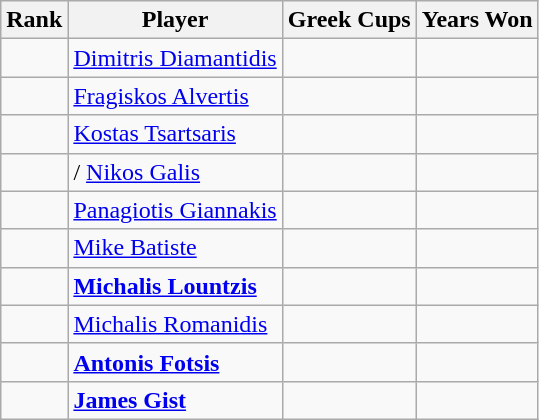<table class="wikitable">
<tr>
<th>Rank</th>
<th>Player</th>
<th>Greek Cups</th>
<th>Years Won</th>
</tr>
<tr>
<td></td>
<td> <a href='#'>Dimitris Diamantidis</a></td>
<td></td>
<td></td>
</tr>
<tr>
<td></td>
<td> <a href='#'>Fragiskos Alvertis</a></td>
<td></td>
<td></td>
</tr>
<tr>
<td></td>
<td> <a href='#'>Kostas Tsartsaris</a></td>
<td></td>
<td></td>
</tr>
<tr>
<td></td>
<td>/ <a href='#'>Nikos Galis</a></td>
<td></td>
<td></td>
</tr>
<tr>
<td></td>
<td> <a href='#'>Panagiotis Giannakis</a></td>
<td></td>
<td></td>
</tr>
<tr>
<td></td>
<td> <a href='#'>Mike Batiste</a></td>
<td></td>
<td></td>
</tr>
<tr>
<td></td>
<td> <strong><a href='#'>Michalis Lountzis</a></strong></td>
<td></td>
<td></td>
</tr>
<tr>
<td></td>
<td> <a href='#'>Michalis Romanidis</a></td>
<td></td>
<td></td>
</tr>
<tr>
<td></td>
<td> <strong><a href='#'>Antonis Fotsis</a></strong></td>
<td></td>
<td></td>
</tr>
<tr>
<td></td>
<td> <strong><a href='#'>James Gist</a></strong></td>
<td></td>
<td></td>
</tr>
</table>
